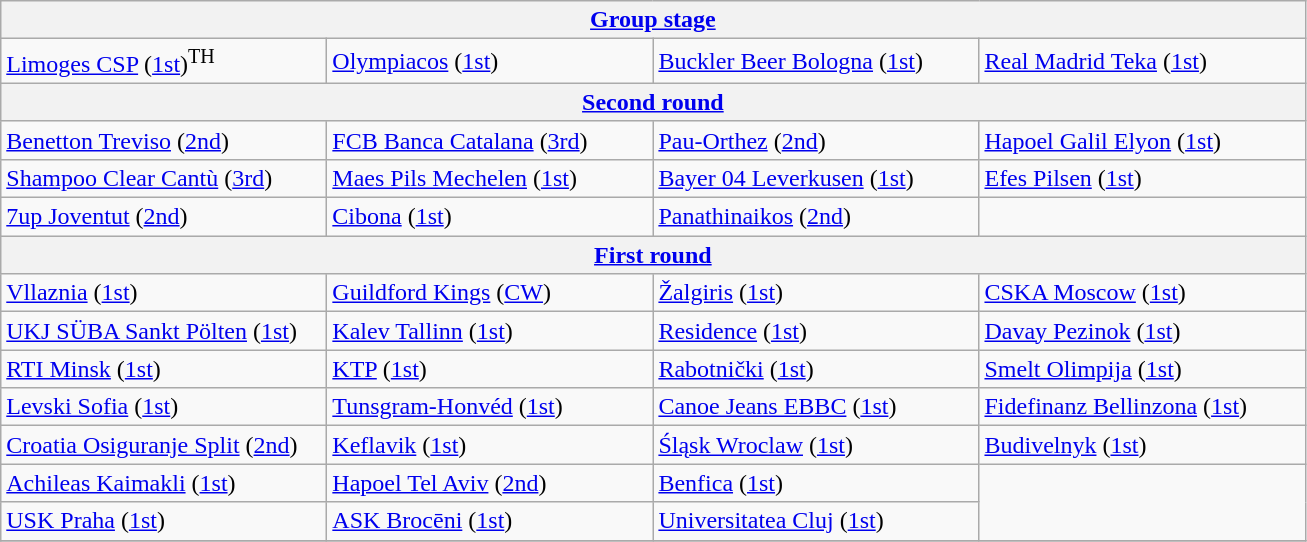<table class="wikitable" style="white-space: nowrap;">
<tr>
<th colspan="4"><a href='#'>Group stage</a></th>
</tr>
<tr>
<td width="210"> <a href='#'>Limoges CSP</a> (<a href='#'>1st</a>)<sup>TH</sup></td>
<td width="210"> <a href='#'>Olympiacos</a> (<a href='#'>1st</a>)</td>
<td width="210"> <a href='#'>Buckler Beer Bologna</a> (<a href='#'>1st</a>)</td>
<td width="210"> <a href='#'>Real Madrid Teka</a> (<a href='#'>1st</a>)</td>
</tr>
<tr>
<th colspan="4"><a href='#'>Second round</a></th>
</tr>
<tr>
<td width="210"> <a href='#'>Benetton Treviso</a> (<a href='#'>2nd</a>)</td>
<td width="210"> <a href='#'>FCB Banca Catalana</a> (<a href='#'>3rd</a>)</td>
<td width="210"> <a href='#'>Pau-Orthez</a> (<a href='#'>2nd</a>)</td>
<td width="210"> <a href='#'>Hapoel Galil Elyon</a> (<a href='#'>1st</a>)</td>
</tr>
<tr>
<td width="210"> <a href='#'>Shampoo Clear Cantù</a> (<a href='#'>3rd</a>)</td>
<td width="210"> <a href='#'>Maes Pils Mechelen</a> (<a href='#'>1st</a>)</td>
<td width="210"> <a href='#'>Bayer 04 Leverkusen</a> (<a href='#'>1st</a>)</td>
<td width="210"> <a href='#'>Efes Pilsen</a> (<a href='#'>1st</a>)</td>
</tr>
<tr>
<td width="210"> <a href='#'>7up Joventut</a> (<a href='#'>2nd</a>)</td>
<td width="210"> <a href='#'>Cibona</a> (<a href='#'>1st</a>)</td>
<td width="210"> <a href='#'>Panathinaikos</a> (<a href='#'>2nd</a>)</td>
<td width="210"></td>
</tr>
<tr>
<th colspan="4"><a href='#'>First round</a></th>
</tr>
<tr>
<td width="210"> <a href='#'>Vllaznia</a> (<a href='#'>1st</a>)</td>
<td width="210"> <a href='#'>Guildford Kings</a> (<a href='#'>CW</a>)</td>
<td width="210"> <a href='#'>Žalgiris</a> (<a href='#'>1st</a>)</td>
<td width="210"> <a href='#'>CSKA Moscow</a> (<a href='#'>1st</a>)</td>
</tr>
<tr>
<td width="210"> <a href='#'>UKJ SÜBA Sankt Pölten</a> (<a href='#'>1st</a>)</td>
<td width="210"> <a href='#'>Kalev Tallinn</a> (<a href='#'>1st</a>)</td>
<td width="210"> <a href='#'>Residence</a> (<a href='#'>1st</a>)</td>
<td width="210"> <a href='#'>Davay Pezinok</a> (<a href='#'>1st</a>)</td>
</tr>
<tr>
<td width="210"> <a href='#'>RTI Minsk</a> (<a href='#'>1st</a>)</td>
<td width="210"> <a href='#'>KTP</a> (<a href='#'>1st</a>)</td>
<td width="210"> <a href='#'>Rabotnički</a> (<a href='#'>1st</a>)</td>
<td width="210"> <a href='#'>Smelt Olimpija</a> (<a href='#'>1st</a>)</td>
</tr>
<tr>
<td width="210"> <a href='#'>Levski Sofia</a> (<a href='#'>1st</a>)</td>
<td width="210"> <a href='#'>Tunsgram-Honvéd</a> (<a href='#'>1st</a>)</td>
<td width="210"> <a href='#'>Canoe Jeans EBBC</a> (<a href='#'>1st</a>)</td>
<td width="210"> <a href='#'>Fidefinanz Bellinzona</a> (<a href='#'>1st</a>)</td>
</tr>
<tr>
<td width="210"> <a href='#'>Croatia Osiguranje Split</a> (<a href='#'>2nd</a>)</td>
<td width="210"> <a href='#'>Keflavik</a> (<a href='#'>1st</a>)</td>
<td width="210"> <a href='#'>Śląsk Wroclaw</a> (<a href='#'>1st</a>)</td>
<td width="210"> <a href='#'>Budivelnyk</a> (<a href='#'>1st</a>)</td>
</tr>
<tr>
<td> <a href='#'>Achileas Kaimakli</a> (<a href='#'>1st</a>)</td>
<td> <a href='#'>Hapoel Tel Aviv</a> (<a href='#'>2nd</a>)</td>
<td> <a href='#'>Benfica</a> (<a href='#'>1st</a>)</td>
<td rowspan="2"></td>
</tr>
<tr>
<td> <a href='#'>USK Praha</a> (<a href='#'>1st</a>)</td>
<td> <a href='#'>ASK Brocēni</a> (<a href='#'>1st</a>)</td>
<td> <a href='#'>Universitatea Cluj</a> (<a href='#'>1st</a>)</td>
</tr>
<tr>
</tr>
</table>
